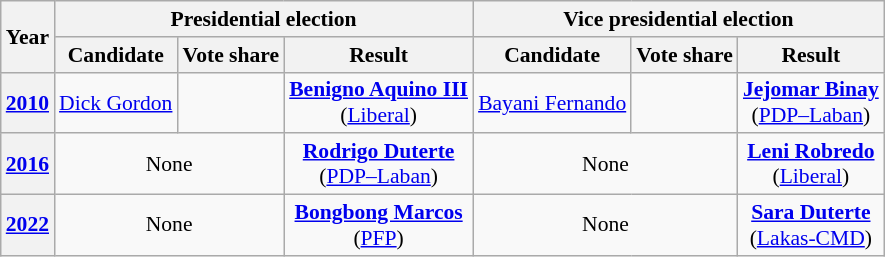<table class="wikitable" style="text-align:center; font-size:90%">
<tr>
<th rowspan=2>Year</th>
<th colspan=3>Presidential election</th>
<th colspan=3>Vice presidential election</th>
</tr>
<tr>
<th>Candidate</th>
<th>Vote share</th>
<th>Result</th>
<th>Candidate</th>
<th>Vote share</th>
<th>Result</th>
</tr>
<tr>
<th><a href='#'>2010</a></th>
<td><a href='#'>Dick Gordon</a></td>
<td></td>
<td><strong><a href='#'>Benigno Aquino III</a></strong><br>(<a href='#'>Liberal</a>)</td>
<td><a href='#'>Bayani Fernando</a></td>
<td></td>
<td><strong><a href='#'>Jejomar Binay</a></strong><br>(<a href='#'>PDP–Laban</a>)</td>
</tr>
<tr>
<th><a href='#'>2016</a></th>
<td colspan=2>None</td>
<td><strong><a href='#'>Rodrigo Duterte</a></strong><br>(<a href='#'>PDP–Laban</a>)</td>
<td colspan=2>None</td>
<td><strong><a href='#'>Leni Robredo</a></strong><br>(<a href='#'>Liberal</a>)</td>
</tr>
<tr>
<th><a href='#'>2022</a></th>
<td colspan=2>None</td>
<td><strong><a href='#'>Bongbong Marcos</a></strong><br>(<a href='#'>PFP</a>)</td>
<td colspan=2>None</td>
<td><strong><a href='#'>Sara Duterte</a></strong><br>(<a href='#'>Lakas-CMD</a>)</td>
</tr>
</table>
